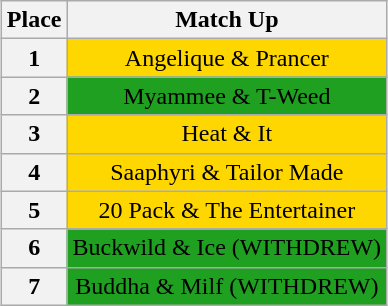<table class="wikitable" style="margin:1em auto; text-align:center">
<tr>
<th>Place</th>
<th>Match Up</th>
</tr>
<tr>
<th>1</th>
<td style="background:gold;">Angelique & Prancer</td>
</tr>
<tr>
<th>2</th>
<td style="background:#20a020;">Myammee & T-Weed</td>
</tr>
<tr>
<th>3</th>
<td style="background:gold;">Heat & It</td>
</tr>
<tr>
<th>4</th>
<td style="background:gold;">Saaphyri & Tailor Made</td>
</tr>
<tr>
<th>5</th>
<td style="background:gold;">20 Pack & The Entertainer</td>
</tr>
<tr>
<th>6</th>
<td style="background:#20a020;">Buckwild & Ice (WITHDREW)</td>
</tr>
<tr>
<th>7</th>
<td style="background:#20a020;">Buddha & Milf (WITHDREW)</td>
</tr>
</table>
